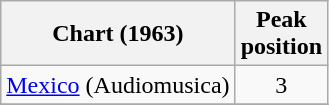<table class="wikitable ">
<tr>
<th>Chart (1963)</th>
<th>Peak<br>position</th>
</tr>
<tr>
<td align="left"><a href='#'>Mexico</a> (Audiomusica)</td>
<td align="center">3</td>
</tr>
<tr>
</tr>
</table>
